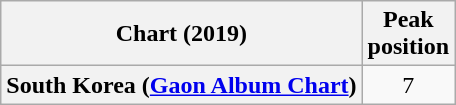<table class="wikitable plainrowheaders" style="text-align:center">
<tr>
<th scope="col">Chart (2019)</th>
<th scope="col">Peak<br>position</th>
</tr>
<tr>
<th scope="row">South Korea (<a href='#'>Gaon Album Chart</a>)</th>
<td>7</td>
</tr>
</table>
